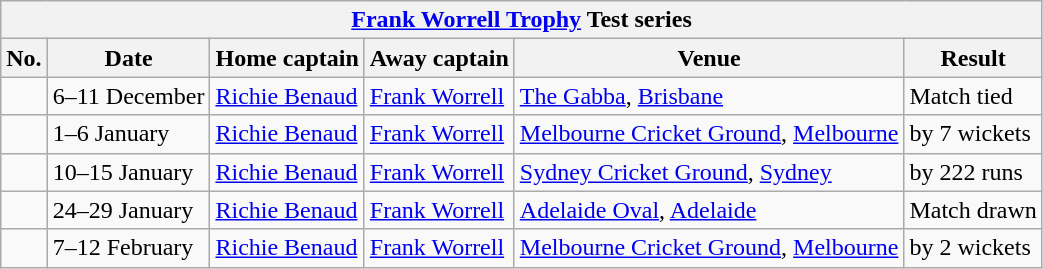<table class="wikitable">
<tr>
<th colspan="9"><a href='#'>Frank Worrell Trophy</a> Test series</th>
</tr>
<tr>
<th>No.</th>
<th>Date</th>
<th>Home captain</th>
<th>Away captain</th>
<th>Venue</th>
<th>Result</th>
</tr>
<tr>
<td></td>
<td>6–11 December</td>
<td><a href='#'>Richie Benaud</a></td>
<td><a href='#'>Frank Worrell</a></td>
<td><a href='#'>The Gabba</a>, <a href='#'>Brisbane</a></td>
<td>Match tied</td>
</tr>
<tr>
<td></td>
<td>1–6 January</td>
<td><a href='#'>Richie Benaud</a></td>
<td><a href='#'>Frank Worrell</a></td>
<td><a href='#'>Melbourne Cricket Ground</a>, <a href='#'>Melbourne</a></td>
<td> by 7 wickets</td>
</tr>
<tr>
<td></td>
<td>10–15 January</td>
<td><a href='#'>Richie Benaud</a></td>
<td><a href='#'>Frank Worrell</a></td>
<td><a href='#'>Sydney Cricket Ground</a>, <a href='#'>Sydney</a></td>
<td> by 222 runs</td>
</tr>
<tr>
<td></td>
<td>24–29 January</td>
<td><a href='#'>Richie Benaud</a></td>
<td><a href='#'>Frank Worrell</a></td>
<td><a href='#'>Adelaide Oval</a>, <a href='#'>Adelaide</a></td>
<td>Match drawn</td>
</tr>
<tr>
<td></td>
<td>7–12 February</td>
<td><a href='#'>Richie Benaud</a></td>
<td><a href='#'>Frank Worrell</a></td>
<td><a href='#'>Melbourne Cricket Ground</a>, <a href='#'>Melbourne</a></td>
<td> by 2 wickets</td>
</tr>
</table>
